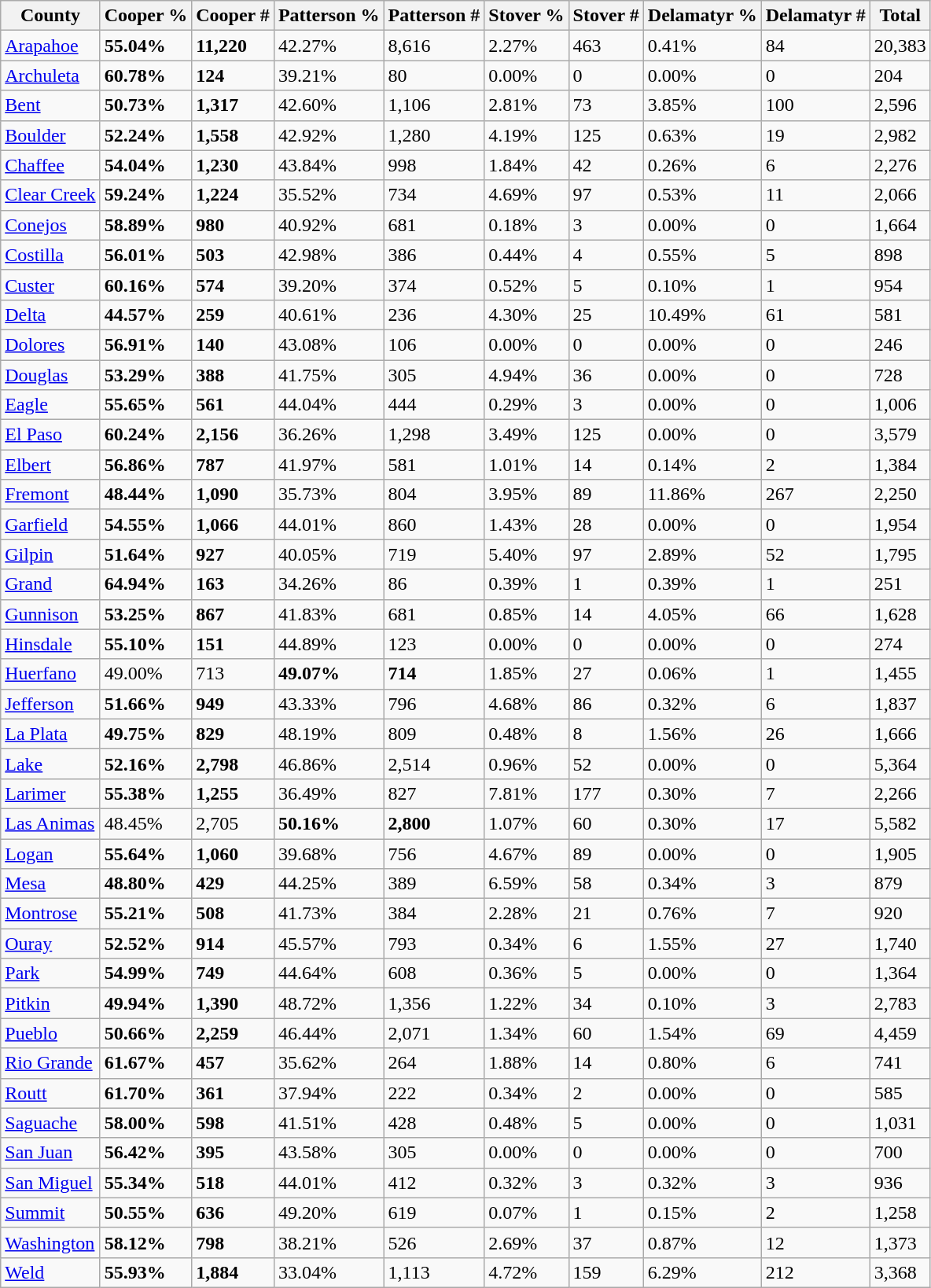<table class="wikitable sortable">
<tr>
<th>County</th>
<th>Cooper %</th>
<th>Cooper #</th>
<th>Patterson %</th>
<th>Patterson #</th>
<th>Stover %</th>
<th>Stover #</th>
<th>Delamatyr %</th>
<th>Delamatyr #</th>
<th>Total</th>
</tr>
<tr>
<td><a href='#'>Arapahoe</a></td>
<td><strong>55.04%</strong></td>
<td><strong>11,220</strong></td>
<td>42.27%</td>
<td>8,616</td>
<td>2.27%</td>
<td>463</td>
<td>0.41%</td>
<td>84</td>
<td>20,383</td>
</tr>
<tr>
<td><a href='#'>Archuleta</a></td>
<td><strong>60.78%</strong></td>
<td><strong>124</strong></td>
<td>39.21%</td>
<td>80</td>
<td>0.00%</td>
<td>0</td>
<td>0.00%</td>
<td>0</td>
<td>204</td>
</tr>
<tr>
<td><a href='#'>Bent</a></td>
<td><strong>50.73%</strong></td>
<td><strong>1,317</strong></td>
<td>42.60%</td>
<td>1,106</td>
<td>2.81%</td>
<td>73</td>
<td>3.85%</td>
<td>100</td>
<td>2,596</td>
</tr>
<tr>
<td><a href='#'>Boulder</a></td>
<td><strong>52.24%</strong></td>
<td><strong>1,558</strong></td>
<td>42.92%</td>
<td>1,280</td>
<td>4.19%</td>
<td>125</td>
<td>0.63%</td>
<td>19</td>
<td>2,982</td>
</tr>
<tr>
<td><a href='#'>Chaffee</a></td>
<td><strong>54.04%</strong></td>
<td><strong>1,230</strong></td>
<td>43.84%</td>
<td>998</td>
<td>1.84%</td>
<td>42</td>
<td>0.26%</td>
<td>6</td>
<td>2,276</td>
</tr>
<tr>
<td><a href='#'>Clear Creek</a></td>
<td><strong>59.24%</strong></td>
<td><strong>1,224</strong></td>
<td>35.52%</td>
<td>734</td>
<td>4.69%</td>
<td>97</td>
<td>0.53%</td>
<td>11</td>
<td>2,066</td>
</tr>
<tr>
<td><a href='#'>Conejos</a></td>
<td><strong>58.89%</strong></td>
<td><strong>980</strong></td>
<td>40.92%</td>
<td>681</td>
<td>0.18%</td>
<td>3</td>
<td>0.00%</td>
<td>0</td>
<td>1,664</td>
</tr>
<tr>
<td><a href='#'>Costilla</a></td>
<td><strong>56.01%</strong></td>
<td><strong>503</strong></td>
<td>42.98%</td>
<td>386</td>
<td>0.44%</td>
<td>4</td>
<td>0.55%</td>
<td>5</td>
<td>898</td>
</tr>
<tr>
<td><a href='#'>Custer</a></td>
<td><strong>60.16%</strong></td>
<td><strong>574</strong></td>
<td>39.20%</td>
<td>374</td>
<td>0.52%</td>
<td>5</td>
<td>0.10%</td>
<td>1</td>
<td>954</td>
</tr>
<tr>
<td><a href='#'>Delta</a></td>
<td><strong>44.57%</strong></td>
<td><strong>259</strong></td>
<td>40.61%</td>
<td>236</td>
<td>4.30%</td>
<td>25</td>
<td>10.49%</td>
<td>61</td>
<td>581</td>
</tr>
<tr>
<td><a href='#'>Dolores</a></td>
<td><strong>56.91%</strong></td>
<td><strong>140</strong></td>
<td>43.08%</td>
<td>106</td>
<td>0.00%</td>
<td>0</td>
<td>0.00%</td>
<td>0</td>
<td>246</td>
</tr>
<tr>
<td><a href='#'>Douglas</a></td>
<td><strong>53.29%</strong></td>
<td><strong>388</strong></td>
<td>41.75%</td>
<td>305</td>
<td>4.94%</td>
<td>36</td>
<td>0.00%</td>
<td>0</td>
<td>728</td>
</tr>
<tr>
<td><a href='#'>Eagle</a></td>
<td><strong>55.65%</strong></td>
<td><strong>561</strong></td>
<td>44.04%</td>
<td>444</td>
<td>0.29%</td>
<td>3</td>
<td>0.00%</td>
<td>0</td>
<td>1,006</td>
</tr>
<tr>
<td><a href='#'>El Paso</a></td>
<td><strong>60.24%</strong></td>
<td><strong>2,156</strong></td>
<td>36.26%</td>
<td>1,298</td>
<td>3.49%</td>
<td>125</td>
<td>0.00%</td>
<td>0</td>
<td>3,579</td>
</tr>
<tr>
<td><a href='#'>Elbert</a></td>
<td><strong>56.86%</strong></td>
<td><strong>787</strong></td>
<td>41.97%</td>
<td>581</td>
<td>1.01%</td>
<td>14</td>
<td>0.14%</td>
<td>2</td>
<td>1,384</td>
</tr>
<tr>
<td><a href='#'>Fremont</a></td>
<td><strong>48.44%</strong></td>
<td><strong>1,090</strong></td>
<td>35.73%</td>
<td>804</td>
<td>3.95%</td>
<td>89</td>
<td>11.86%</td>
<td>267</td>
<td>2,250</td>
</tr>
<tr>
<td><a href='#'>Garfield</a></td>
<td><strong>54.55%</strong></td>
<td><strong>1,066</strong></td>
<td>44.01%</td>
<td>860</td>
<td>1.43%</td>
<td>28</td>
<td>0.00%</td>
<td>0</td>
<td>1,954</td>
</tr>
<tr>
<td><a href='#'>Gilpin</a></td>
<td><strong>51.64%</strong></td>
<td><strong>927</strong></td>
<td>40.05%</td>
<td>719</td>
<td>5.40%</td>
<td>97</td>
<td>2.89%</td>
<td>52</td>
<td>1,795</td>
</tr>
<tr>
<td><a href='#'>Grand</a></td>
<td><strong>64.94%</strong></td>
<td><strong>163</strong></td>
<td>34.26%</td>
<td>86</td>
<td>0.39%</td>
<td>1</td>
<td>0.39%</td>
<td>1</td>
<td>251</td>
</tr>
<tr>
<td><a href='#'>Gunnison</a></td>
<td><strong>53.25%</strong></td>
<td><strong>867</strong></td>
<td>41.83%</td>
<td>681</td>
<td>0.85%</td>
<td>14</td>
<td>4.05%</td>
<td>66</td>
<td>1,628</td>
</tr>
<tr>
<td><a href='#'>Hinsdale</a></td>
<td><strong>55.10%</strong></td>
<td><strong>151</strong></td>
<td>44.89%</td>
<td>123</td>
<td>0.00%</td>
<td>0</td>
<td>0.00%</td>
<td>0</td>
<td>274</td>
</tr>
<tr>
<td><a href='#'>Huerfano</a></td>
<td>49.00%</td>
<td>713</td>
<td><strong>49.07%</strong></td>
<td><strong>714</strong></td>
<td>1.85%</td>
<td>27</td>
<td>0.06%</td>
<td>1</td>
<td>1,455</td>
</tr>
<tr>
<td><a href='#'>Jefferson</a></td>
<td><strong>51.66%</strong></td>
<td><strong>949</strong></td>
<td>43.33%</td>
<td>796</td>
<td>4.68%</td>
<td>86</td>
<td>0.32%</td>
<td>6</td>
<td>1,837</td>
</tr>
<tr>
<td><a href='#'>La Plata</a></td>
<td><strong>49.75%</strong></td>
<td><strong>829</strong></td>
<td>48.19%</td>
<td>809</td>
<td>0.48%</td>
<td>8</td>
<td>1.56%</td>
<td>26</td>
<td>1,666</td>
</tr>
<tr>
<td><a href='#'>Lake</a></td>
<td><strong>52.16%</strong></td>
<td><strong>2,798</strong></td>
<td>46.86%</td>
<td>2,514</td>
<td>0.96%</td>
<td>52</td>
<td>0.00%</td>
<td>0</td>
<td>5,364</td>
</tr>
<tr>
<td><a href='#'>Larimer</a></td>
<td><strong>55.38%</strong></td>
<td><strong>1,255</strong></td>
<td>36.49%</td>
<td>827</td>
<td>7.81%</td>
<td>177</td>
<td>0.30%</td>
<td>7</td>
<td>2,266</td>
</tr>
<tr>
<td><a href='#'>Las Animas</a></td>
<td>48.45%</td>
<td>2,705</td>
<td><strong>50.16%</strong></td>
<td><strong>2,800</strong></td>
<td>1.07%</td>
<td>60</td>
<td>0.30%</td>
<td>17</td>
<td>5,582</td>
</tr>
<tr>
<td><a href='#'>Logan</a></td>
<td><strong>55.64%</strong></td>
<td><strong>1,060</strong></td>
<td>39.68%</td>
<td>756</td>
<td>4.67%</td>
<td>89</td>
<td>0.00%</td>
<td>0</td>
<td>1,905</td>
</tr>
<tr>
<td><a href='#'>Mesa</a></td>
<td><strong>48.80%</strong></td>
<td><strong>429</strong></td>
<td>44.25%</td>
<td>389</td>
<td>6.59%</td>
<td>58</td>
<td>0.34%</td>
<td>3</td>
<td>879</td>
</tr>
<tr>
<td><a href='#'>Montrose</a></td>
<td><strong>55.21%</strong></td>
<td><strong>508</strong></td>
<td>41.73%</td>
<td>384</td>
<td>2.28%</td>
<td>21</td>
<td>0.76%</td>
<td>7</td>
<td>920</td>
</tr>
<tr>
<td><a href='#'>Ouray</a></td>
<td><strong>52.52%</strong></td>
<td><strong>914</strong></td>
<td>45.57%</td>
<td>793</td>
<td>0.34%</td>
<td>6</td>
<td>1.55%</td>
<td>27</td>
<td>1,740</td>
</tr>
<tr>
<td><a href='#'>Park</a></td>
<td><strong>54.99%</strong></td>
<td><strong>749</strong></td>
<td>44.64%</td>
<td>608</td>
<td>0.36%</td>
<td>5</td>
<td>0.00%</td>
<td>0</td>
<td>1,364</td>
</tr>
<tr>
<td><a href='#'>Pitkin</a></td>
<td><strong>49.94%</strong></td>
<td><strong>1,390</strong></td>
<td>48.72%</td>
<td>1,356</td>
<td>1.22%</td>
<td>34</td>
<td>0.10%</td>
<td>3</td>
<td>2,783</td>
</tr>
<tr>
<td><a href='#'>Pueblo</a></td>
<td><strong>50.66%</strong></td>
<td><strong>2,259</strong></td>
<td>46.44%</td>
<td>2,071</td>
<td>1.34%</td>
<td>60</td>
<td>1.54%</td>
<td>69</td>
<td>4,459</td>
</tr>
<tr>
<td><a href='#'>Rio Grande</a></td>
<td><strong>61.67%</strong></td>
<td><strong>457</strong></td>
<td>35.62%</td>
<td>264</td>
<td>1.88%</td>
<td>14</td>
<td>0.80%</td>
<td>6</td>
<td>741</td>
</tr>
<tr>
<td><a href='#'>Routt</a></td>
<td><strong>61.70%</strong></td>
<td><strong>361</strong></td>
<td>37.94%</td>
<td>222</td>
<td>0.34%</td>
<td>2</td>
<td>0.00%</td>
<td>0</td>
<td>585</td>
</tr>
<tr>
<td><a href='#'>Saguache</a></td>
<td><strong>58.00%</strong></td>
<td><strong>598</strong></td>
<td>41.51%</td>
<td>428</td>
<td>0.48%</td>
<td>5</td>
<td>0.00%</td>
<td>0</td>
<td>1,031</td>
</tr>
<tr>
<td><a href='#'>San Juan</a></td>
<td><strong>56.42%</strong></td>
<td><strong>395</strong></td>
<td>43.58%</td>
<td>305</td>
<td>0.00%</td>
<td>0</td>
<td>0.00%</td>
<td>0</td>
<td>700</td>
</tr>
<tr>
<td><a href='#'>San Miguel</a></td>
<td><strong>55.34%</strong></td>
<td><strong>518</strong></td>
<td>44.01%</td>
<td>412</td>
<td>0.32%</td>
<td>3</td>
<td>0.32%</td>
<td>3</td>
<td>936</td>
</tr>
<tr>
<td><a href='#'>Summit</a></td>
<td><strong>50.55%</strong></td>
<td><strong>636</strong></td>
<td>49.20%</td>
<td>619</td>
<td>0.07%</td>
<td>1</td>
<td>0.15%</td>
<td>2</td>
<td>1,258</td>
</tr>
<tr>
<td><a href='#'>Washington</a></td>
<td><strong>58.12%</strong></td>
<td><strong>798</strong></td>
<td>38.21%</td>
<td>526</td>
<td>2.69%</td>
<td>37</td>
<td>0.87%</td>
<td>12</td>
<td>1,373</td>
</tr>
<tr>
<td><a href='#'>Weld</a></td>
<td><strong>55.93%</strong></td>
<td><strong>1,884</strong></td>
<td>33.04%</td>
<td>1,113</td>
<td>4.72%</td>
<td>159</td>
<td>6.29%</td>
<td>212</td>
<td>3,368</td>
</tr>
</table>
